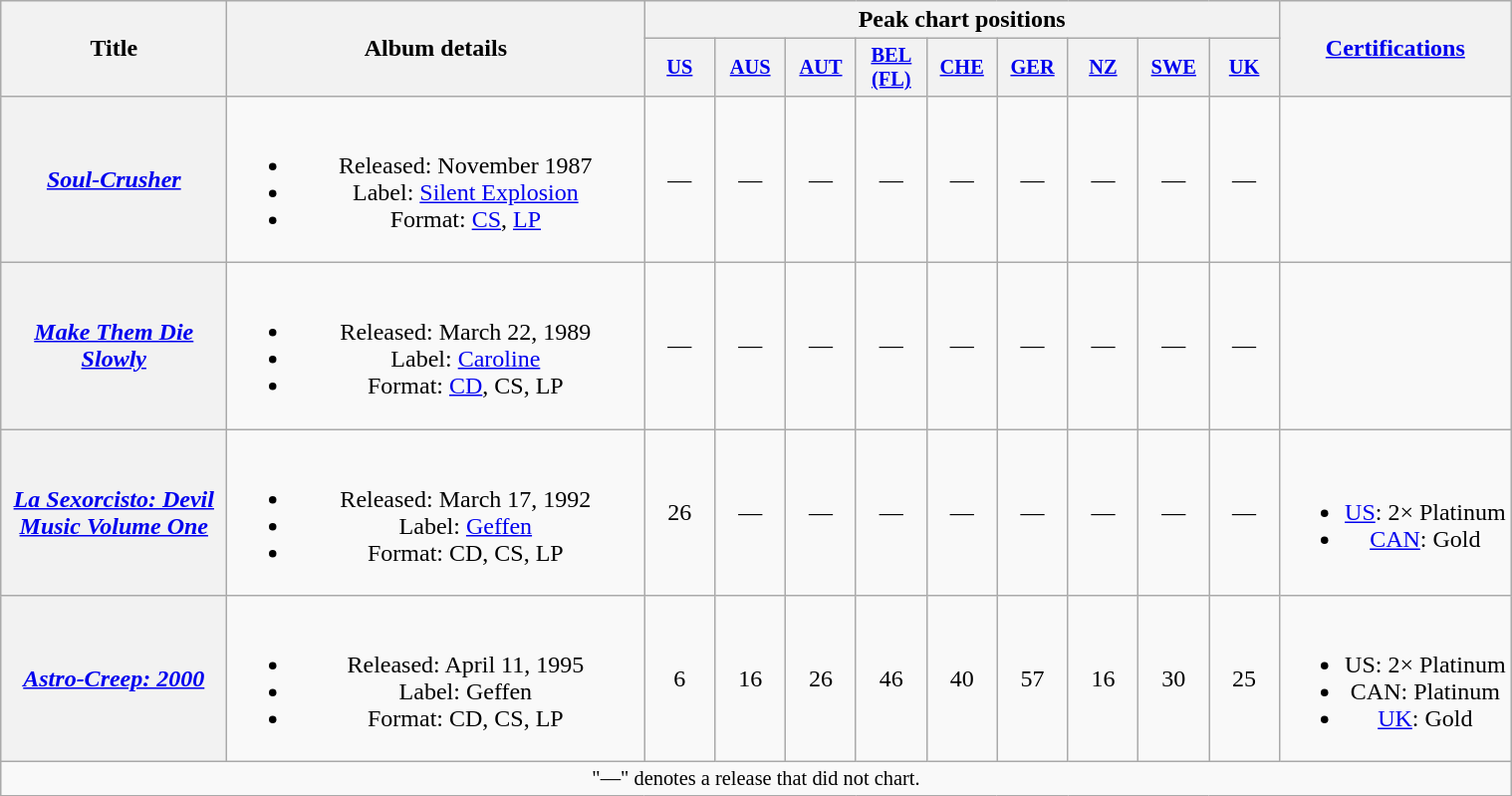<table class="wikitable plainrowheaders" style="text-align:center;">
<tr>
<th scope="col" rowspan="2" style="width:9em;">Title</th>
<th scope="col" rowspan="2" style="width:17em;">Album details</th>
<th colspan="9">Peak chart positions</th>
<th rowspan="2"><a href='#'>Certifications</a></th>
</tr>
<tr>
<th style="width:3em;font-size:85%"><a href='#'>US</a><br></th>
<th style="width:3em;font-size:85%"><a href='#'>AUS</a><br></th>
<th style="width:3em;font-size:85%;"><a href='#'>AUT</a><br></th>
<th style="width:3em;font-size:85%;"><a href='#'>BEL (FL)</a><br></th>
<th style="width:3em;font-size:85%"><a href='#'>CHE</a><br></th>
<th style="width:3em;font-size:85%"><a href='#'>GER</a><br></th>
<th style="width:3em;font-size:85%"><a href='#'>NZ</a><br></th>
<th style="width:3em;font-size:85%"><a href='#'>SWE</a><br></th>
<th style="width:3em;font-size:85%"><a href='#'>UK</a><br></th>
</tr>
<tr>
<th scope="row"><em><a href='#'>Soul-Crusher</a></em></th>
<td><br><ul><li>Released: November 1987</li><li>Label: <a href='#'>Silent Explosion</a></li><li>Format: <a href='#'>CS</a>, <a href='#'>LP</a></li></ul></td>
<td align="center">—</td>
<td align="center">—</td>
<td align="center">—</td>
<td align="center">—</td>
<td align="center">—</td>
<td align="center">—</td>
<td align="center">—</td>
<td align="center">—</td>
<td align="center">—</td>
<td></td>
</tr>
<tr>
<th scope="row"><em><a href='#'>Make Them Die Slowly</a></em></th>
<td><br><ul><li>Released: March 22, 1989</li><li>Label: <a href='#'>Caroline</a></li><li>Format: <a href='#'>CD</a>, CS, LP</li></ul></td>
<td align="center">—</td>
<td align="center">—</td>
<td align="center">—</td>
<td align="center">—</td>
<td align="center">—</td>
<td align="center">—</td>
<td align="center">—</td>
<td align="center">—</td>
<td align="center">—</td>
<td></td>
</tr>
<tr>
<th scope="row"><em><a href='#'>La Sexorcisto: Devil Music Volume One</a></em></th>
<td><br><ul><li>Released: March 17, 1992</li><li>Label: <a href='#'>Geffen</a></li><li>Format: CD, CS, LP</li></ul></td>
<td align="center">26</td>
<td align="center">—</td>
<td align="center">—</td>
<td align="center">—</td>
<td align="center">—</td>
<td align="center">—</td>
<td align="center">—</td>
<td align="center">—</td>
<td align="center">—</td>
<td><br><ul><li><a href='#'>US</a>: 2× Platinum</li><li><a href='#'>CAN</a>: Gold</li></ul></td>
</tr>
<tr>
<th scope="row"><em><a href='#'>Astro-Creep: 2000</a></em></th>
<td><br><ul><li>Released: April 11, 1995</li><li>Label: Geffen</li><li>Format: CD, CS, LP</li></ul></td>
<td align="center">6</td>
<td align="center">16</td>
<td align="center">26</td>
<td align="center">46</td>
<td align="center">40</td>
<td align="center">57</td>
<td align="center">16</td>
<td align="center">30</td>
<td align="center">25</td>
<td><br><ul><li>US: 2× Platinum</li><li>CAN: Platinum</li><li><a href='#'>UK</a>: Gold</li></ul></td>
</tr>
<tr>
<td align="center" colspan="12" style="font-size: 85%">"—" denotes a release that did not chart.</td>
</tr>
</table>
